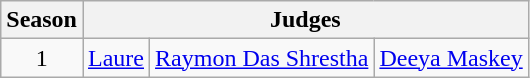<table class="wikitable">
<tr>
<th>Season</th>
<th colspan="5">Judges</th>
</tr>
<tr>
<td style="text-align:center;">1</td>
<td><a href='#'>Laure</a></td>
<td><a href='#'>Raymon Das Shrestha</a></td>
<td><a href='#'>Deeya Maskey</a></td>
</tr>
</table>
